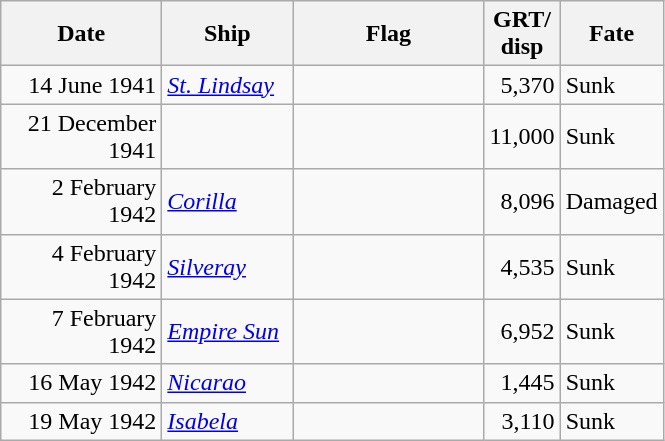<table class="wikitable sortable">
<tr>
<th width="100px">Date</th>
<th width="80px">Ship</th>
<th width="120px">Flag</th>
<th width="25px">GRT/<br>disp</th>
<th width="50px">Fate</th>
</tr>
<tr>
<td align="right">14 June 1941</td>
<td align="left"><a href='#'><em>St. Lindsay</em></a></td>
<td align="left"></td>
<td align="right">5,370</td>
<td align="left">Sunk</td>
</tr>
<tr>
<td align="right">21 December 1941</td>
<td align="left"></td>
<td align="left"></td>
<td align="right">11,000</td>
<td align="left">Sunk</td>
</tr>
<tr>
<td align="right">2 February 1942</td>
<td align="left"><a href='#'><em>Corilla</em></a></td>
<td align="left"></td>
<td align="right">8,096</td>
<td align="left">Damaged</td>
</tr>
<tr>
<td align="right">4 February 1942</td>
<td align="left"><a href='#'><em>Silveray</em></a></td>
<td align="left"></td>
<td align="right">4,535</td>
<td align="left">Sunk</td>
</tr>
<tr>
<td align="right">7 February 1942</td>
<td align="left"><a href='#'><em>Empire Sun</em></a></td>
<td align="left"></td>
<td align="right">6,952</td>
<td align="left">Sunk</td>
</tr>
<tr>
<td align="right">16 May 1942</td>
<td align="left"><a href='#'><em>Nicarao</em></a></td>
<td align="left"></td>
<td align="right">1,445</td>
<td align="left">Sunk</td>
</tr>
<tr>
<td align="right">19 May 1942</td>
<td align="left"><a href='#'><em>Isabela</em></a></td>
<td align="left"></td>
<td align="right">3,110</td>
<td align="left">Sunk</td>
</tr>
</table>
